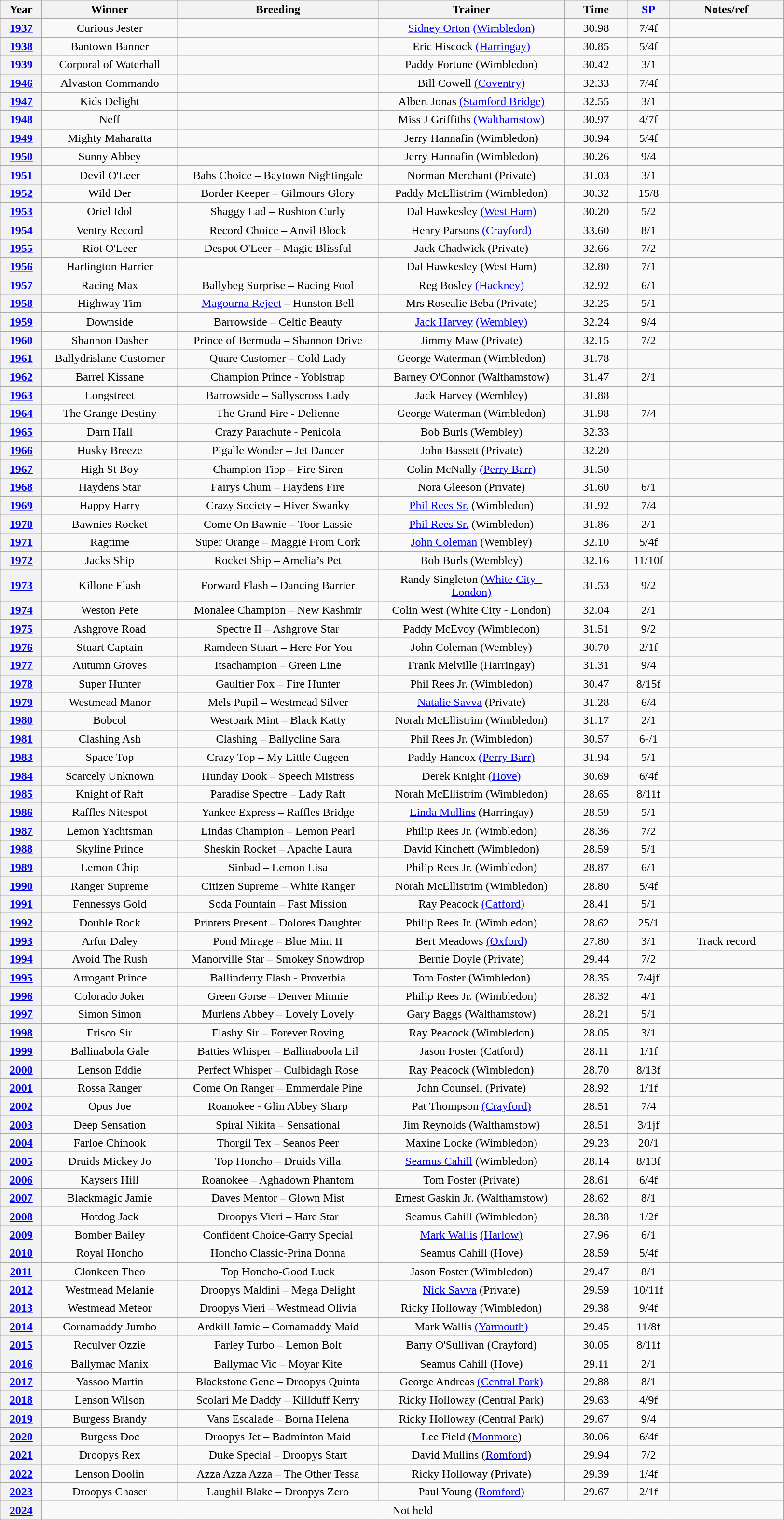<table class="wikitable" style="text-align:center">
<tr>
<th width=50>Year</th>
<th width=180>Winner</th>
<th width=270>Breeding</th>
<th width=250>Trainer</th>
<th width=80>Time</th>
<th width=50><a href='#'>SP</a></th>
<th width=150>Notes/ref</th>
</tr>
<tr>
<th><a href='#'>1937</a></th>
<td>Curious Jester</td>
<td></td>
<td><a href='#'>Sidney Orton</a> <a href='#'>(Wimbledon)</a></td>
<td>30.98</td>
<td>7/4f</td>
<td></td>
</tr>
<tr>
<th><a href='#'>1938</a></th>
<td>Bantown Banner</td>
<td></td>
<td>Eric Hiscock <a href='#'>(Harringay)</a></td>
<td>30.85</td>
<td>5/4f</td>
<td></td>
</tr>
<tr>
<th><a href='#'>1939</a></th>
<td>Corporal of Waterhall</td>
<td></td>
<td>Paddy Fortune (Wimbledon)</td>
<td>30.42</td>
<td>3/1</td>
<td></td>
</tr>
<tr>
<th><a href='#'>1946</a></th>
<td>Alvaston Commando</td>
<td></td>
<td>Bill Cowell <a href='#'>(Coventry)</a></td>
<td>32.33</td>
<td>7/4f</td>
<td></td>
</tr>
<tr>
<th><a href='#'>1947</a></th>
<td>Kids Delight</td>
<td></td>
<td>Albert Jonas <a href='#'>(Stamford Bridge)</a></td>
<td>32.55</td>
<td>3/1</td>
<td></td>
</tr>
<tr>
<th><a href='#'>1948</a></th>
<td>Neff</td>
<td></td>
<td>Miss J Griffiths <a href='#'>(Walthamstow)</a></td>
<td>30.97</td>
<td>4/7f</td>
<td></td>
</tr>
<tr>
<th><a href='#'>1949</a></th>
<td>Mighty Maharatta</td>
<td></td>
<td>Jerry Hannafin (Wimbledon)</td>
<td>30.94</td>
<td>5/4f</td>
<td></td>
</tr>
<tr>
<th><a href='#'>1950</a></th>
<td>Sunny Abbey</td>
<td></td>
<td>Jerry Hannafin (Wimbledon)</td>
<td>30.26</td>
<td>9/4</td>
<td></td>
</tr>
<tr>
<th><a href='#'>1951</a></th>
<td>Devil O'Leer</td>
<td>Bahs Choice – Baytown Nightingale</td>
<td>Norman Merchant (Private)</td>
<td>31.03</td>
<td>3/1</td>
<td></td>
</tr>
<tr>
<th><a href='#'>1952</a></th>
<td>Wild Der</td>
<td>Border Keeper – Gilmours Glory</td>
<td>Paddy McEllistrim (Wimbledon)</td>
<td>30.32</td>
<td>15/8</td>
<td></td>
</tr>
<tr>
<th><a href='#'>1953</a></th>
<td>Oriel Idol</td>
<td>Shaggy Lad – Rushton Curly</td>
<td>Dal Hawkesley <a href='#'>(West Ham)</a></td>
<td>30.20</td>
<td>5/2</td>
<td></td>
</tr>
<tr>
<th><a href='#'>1954</a></th>
<td>Ventry Record</td>
<td>Record Choice – Anvil Block</td>
<td>Henry Parsons <a href='#'>(Crayford)</a></td>
<td>33.60</td>
<td>8/1</td>
<td></td>
</tr>
<tr>
<th><a href='#'>1955</a></th>
<td>Riot O'Leer</td>
<td>Despot O'Leer – Magic Blissful</td>
<td>Jack Chadwick (Private)</td>
<td>32.66</td>
<td>7/2</td>
<td></td>
</tr>
<tr>
<th><a href='#'>1956</a></th>
<td>Harlington Harrier</td>
<td></td>
<td>Dal Hawkesley (West Ham)</td>
<td>32.80</td>
<td>7/1</td>
<td></td>
</tr>
<tr>
<th><a href='#'>1957</a></th>
<td>Racing Max</td>
<td>Ballybeg Surprise – Racing Fool</td>
<td>Reg Bosley <a href='#'>(Hackney)</a></td>
<td>32.92</td>
<td>6/1</td>
<td></td>
</tr>
<tr>
<th><a href='#'>1958</a></th>
<td>Highway Tim</td>
<td><a href='#'>Magourna Reject</a> – Hunston Bell</td>
<td>Mrs Rosealie Beba (Private)</td>
<td>32.25</td>
<td>5/1</td>
<td></td>
</tr>
<tr>
<th><a href='#'>1959</a></th>
<td>Downside</td>
<td>Barrowside – Celtic Beauty</td>
<td><a href='#'>Jack Harvey</a> <a href='#'>(Wembley)</a></td>
<td>32.24</td>
<td>9/4</td>
<td></td>
</tr>
<tr>
<th><a href='#'>1960</a></th>
<td>Shannon Dasher</td>
<td>Prince of Bermuda – Shannon Drive</td>
<td>Jimmy Maw (Private)</td>
<td>32.15</td>
<td>7/2</td>
<td></td>
</tr>
<tr>
<th><a href='#'>1961</a></th>
<td>Ballydrislane Customer</td>
<td>Quare Customer – Cold Lady</td>
<td>George Waterman (Wimbledon)</td>
<td>31.78</td>
<td></td>
<td></td>
</tr>
<tr>
<th><a href='#'>1962</a></th>
<td>Barrel Kissane</td>
<td>Champion Prince - Yoblstrap</td>
<td>Barney O'Connor (Walthamstow)</td>
<td>31.47</td>
<td>2/1</td>
<td></td>
</tr>
<tr>
<th><a href='#'>1963</a></th>
<td>Longstreet</td>
<td>Barrowside – Sallyscross Lady</td>
<td>Jack Harvey (Wembley)</td>
<td>31.88</td>
<td></td>
<td></td>
</tr>
<tr>
<th><a href='#'>1964</a></th>
<td>The Grange Destiny</td>
<td>The Grand Fire - Delienne</td>
<td>George Waterman (Wimbledon)</td>
<td>31.98</td>
<td>7/4</td>
<td></td>
</tr>
<tr>
<th><a href='#'>1965</a></th>
<td>Darn Hall</td>
<td>Crazy Parachute - Penicola</td>
<td>Bob Burls (Wembley)</td>
<td>32.33</td>
<td></td>
<td></td>
</tr>
<tr>
<th><a href='#'>1966</a></th>
<td>Husky Breeze</td>
<td>Pigalle Wonder – Jet Dancer</td>
<td>John Bassett (Private)</td>
<td>32.20</td>
<td></td>
<td></td>
</tr>
<tr>
<th><a href='#'>1967</a></th>
<td>High St Boy</td>
<td>Champion Tipp – Fire Siren</td>
<td>Colin McNally <a href='#'>(Perry Barr)</a></td>
<td>31.50</td>
<td></td>
<td></td>
</tr>
<tr>
<th><a href='#'>1968</a></th>
<td>Haydens Star</td>
<td>Fairys Chum – Haydens Fire</td>
<td>Nora Gleeson (Private)</td>
<td>31.60</td>
<td>6/1</td>
<td></td>
</tr>
<tr>
<th><a href='#'>1969</a></th>
<td>Happy Harry</td>
<td>Crazy Society – Hiver Swanky</td>
<td><a href='#'>Phil Rees Sr.</a> (Wimbledon)</td>
<td>31.92</td>
<td>7/4</td>
<td></td>
</tr>
<tr>
<th><a href='#'>1970</a></th>
<td>Bawnies Rocket</td>
<td>Come On Bawnie – Toor Lassie</td>
<td><a href='#'>Phil Rees Sr.</a> (Wimbledon)</td>
<td>31.86</td>
<td>2/1</td>
<td></td>
</tr>
<tr>
<th><a href='#'>1971</a></th>
<td>Ragtime</td>
<td>Super Orange – Maggie From Cork</td>
<td><a href='#'>John Coleman</a> (Wembley)</td>
<td>32.10</td>
<td>5/4f</td>
<td></td>
</tr>
<tr>
<th><a href='#'>1972</a></th>
<td>Jacks Ship</td>
<td>Rocket Ship – Amelia’s Pet</td>
<td>Bob Burls (Wembley)</td>
<td>32.16</td>
<td>11/10f</td>
<td></td>
</tr>
<tr>
<th><a href='#'>1973</a></th>
<td>Killone Flash</td>
<td>Forward Flash – Dancing Barrier</td>
<td>Randy Singleton <a href='#'>(White City - London)</a></td>
<td>31.53</td>
<td>9/2</td>
<td></td>
</tr>
<tr>
<th><a href='#'>1974</a></th>
<td>Weston Pete</td>
<td>Monalee Champion – New Kashmir</td>
<td>Colin West (White City - London)</td>
<td>32.04</td>
<td>2/1</td>
<td></td>
</tr>
<tr>
<th><a href='#'>1975</a></th>
<td>Ashgrove Road</td>
<td>Spectre II – Ashgrove Star</td>
<td>Paddy McEvoy (Wimbledon)</td>
<td>31.51</td>
<td>9/2</td>
<td></td>
</tr>
<tr>
<th><a href='#'>1976</a></th>
<td>Stuart Captain</td>
<td>Ramdeen Stuart – Here For You</td>
<td>John Coleman (Wembley)</td>
<td>30.70</td>
<td>2/1f</td>
<td></td>
</tr>
<tr>
<th><a href='#'>1977</a></th>
<td>Autumn Groves</td>
<td>Itsachampion – Green Line</td>
<td>Frank Melville (Harringay)</td>
<td>31.31</td>
<td>9/4</td>
<td></td>
</tr>
<tr>
<th><a href='#'>1978</a></th>
<td>Super Hunter</td>
<td>Gaultier Fox – Fire Hunter</td>
<td>Phil Rees Jr. (Wimbledon)</td>
<td>30.47</td>
<td>8/15f</td>
<td></td>
</tr>
<tr>
<th><a href='#'>1979</a></th>
<td>Westmead Manor</td>
<td>Mels Pupil – Westmead Silver</td>
<td><a href='#'>Natalie Savva</a> (Private)</td>
<td>31.28</td>
<td>6/4</td>
<td></td>
</tr>
<tr>
<th><a href='#'>1980</a></th>
<td>Bobcol</td>
<td>Westpark Mint – Black Katty</td>
<td>Norah McEllistrim (Wimbledon)</td>
<td>31.17</td>
<td>2/1</td>
<td></td>
</tr>
<tr>
<th><a href='#'>1981</a></th>
<td>Clashing Ash</td>
<td>Clashing – Ballycline Sara</td>
<td>Phil Rees Jr. (Wimbledon)</td>
<td>30.57</td>
<td>6-/1</td>
<td></td>
</tr>
<tr>
<th><a href='#'>1983</a></th>
<td>Space Top</td>
<td>Crazy Top – My Little Cugeen</td>
<td>Paddy Hancox <a href='#'>(Perry Barr)</a></td>
<td>31.94</td>
<td>5/1</td>
<td></td>
</tr>
<tr>
<th><a href='#'>1984</a></th>
<td>Scarcely Unknown</td>
<td>Hunday Dook – Speech Mistress</td>
<td>Derek Knight <a href='#'>(Hove)</a></td>
<td>30.69</td>
<td>6/4f</td>
<td></td>
</tr>
<tr>
<th><a href='#'>1985</a></th>
<td>Knight of Raft</td>
<td>Paradise Spectre – Lady Raft</td>
<td>Norah McEllistrim (Wimbledon)</td>
<td>28.65</td>
<td>8/11f</td>
<td></td>
</tr>
<tr>
<th><a href='#'>1986</a></th>
<td>Raffles Nitespot</td>
<td>Yankee Express – Raffles Bridge</td>
<td><a href='#'>Linda Mullins</a> (Harringay)</td>
<td>28.59</td>
<td>5/1</td>
<td></td>
</tr>
<tr>
<th><a href='#'>1987</a></th>
<td>Lemon Yachtsman</td>
<td>Lindas Champion – Lemon Pearl</td>
<td>Philip Rees Jr. (Wimbledon)</td>
<td>28.36</td>
<td>7/2</td>
<td></td>
</tr>
<tr>
<th><a href='#'>1988</a></th>
<td>Skyline Prince</td>
<td>Sheskin Rocket – Apache Laura</td>
<td>David Kinchett (Wimbledon)</td>
<td>28.59</td>
<td>5/1</td>
<td></td>
</tr>
<tr>
<th><a href='#'>1989</a></th>
<td>Lemon Chip</td>
<td>Sinbad – Lemon Lisa</td>
<td>Philip Rees Jr. (Wimbledon)</td>
<td>28.87</td>
<td>6/1</td>
<td></td>
</tr>
<tr>
<th><a href='#'>1990</a></th>
<td>Ranger Supreme</td>
<td>Citizen Supreme – White Ranger</td>
<td>Norah McEllistrim (Wimbledon)</td>
<td>28.80</td>
<td>5/4f</td>
<td></td>
</tr>
<tr>
<th><a href='#'>1991</a></th>
<td>Fennessys Gold</td>
<td>Soda Fountain – Fast Mission</td>
<td>Ray Peacock <a href='#'>(Catford)</a></td>
<td>28.41</td>
<td>5/1</td>
<td></td>
</tr>
<tr>
<th><a href='#'>1992</a></th>
<td>Double Rock</td>
<td>Printers Present – Dolores Daughter</td>
<td>Philip Rees Jr. (Wimbledon)</td>
<td>28.62</td>
<td>25/1</td>
<td></td>
</tr>
<tr>
<th><a href='#'>1993</a></th>
<td>Arfur Daley</td>
<td>Pond Mirage – Blue Mint II</td>
<td>Bert Meadows <a href='#'>(Oxford)</a></td>
<td>27.80</td>
<td>3/1</td>
<td>Track record</td>
</tr>
<tr>
<th><a href='#'>1994</a></th>
<td>Avoid The Rush</td>
<td>Manorville Star – Smokey Snowdrop</td>
<td>Bernie Doyle (Private)</td>
<td>29.44</td>
<td>7/2</td>
<td></td>
</tr>
<tr>
<th><a href='#'>1995</a></th>
<td>Arrogant Prince</td>
<td>Ballinderry Flash - Proverbia</td>
<td>Tom Foster (Wimbledon)</td>
<td>28.35</td>
<td>7/4jf</td>
<td></td>
</tr>
<tr>
<th><a href='#'>1996</a></th>
<td>Colorado Joker</td>
<td>Green Gorse – Denver Minnie</td>
<td>Philip Rees Jr. (Wimbledon)</td>
<td>28.32</td>
<td>4/1</td>
<td></td>
</tr>
<tr>
<th><a href='#'>1997</a></th>
<td>Simon Simon</td>
<td>Murlens Abbey – Lovely Lovely</td>
<td>Gary Baggs (Walthamstow)</td>
<td>28.21</td>
<td>5/1</td>
<td></td>
</tr>
<tr>
<th><a href='#'>1998</a></th>
<td>Frisco Sir</td>
<td>Flashy Sir – Forever Roving</td>
<td>Ray Peacock (Wimbledon)</td>
<td>28.05</td>
<td>3/1</td>
<td></td>
</tr>
<tr>
<th><a href='#'>1999</a></th>
<td>Ballinabola Gale</td>
<td>Batties Whisper – Ballinaboola Lil</td>
<td>Jason Foster (Catford)</td>
<td>28.11</td>
<td>1/1f</td>
<td></td>
</tr>
<tr>
<th><a href='#'>2000</a></th>
<td>Lenson Eddie</td>
<td>Perfect Whisper – Culbidagh Rose</td>
<td>Ray Peacock (Wimbledon)</td>
<td>28.70</td>
<td>8/13f</td>
<td></td>
</tr>
<tr>
<th><a href='#'>2001</a></th>
<td>Rossa Ranger</td>
<td>Come On Ranger – Emmerdale Pine</td>
<td>John Counsell (Private)</td>
<td>28.92</td>
<td>1/1f</td>
<td></td>
</tr>
<tr>
<th><a href='#'>2002</a></th>
<td>Opus Joe</td>
<td>Roanokee - Glin Abbey Sharp</td>
<td>Pat Thompson <a href='#'>(Crayford)</a></td>
<td>28.51</td>
<td>7/4</td>
<td></td>
</tr>
<tr>
<th><a href='#'>2003</a></th>
<td>Deep Sensation</td>
<td>Spiral Nikita – Sensational</td>
<td>Jim Reynolds (Walthamstow)</td>
<td>28.51</td>
<td>3/1jf</td>
<td></td>
</tr>
<tr>
<th><a href='#'>2004</a></th>
<td>Farloe Chinook</td>
<td>Thorgil Tex – Seanos Peer</td>
<td>Maxine Locke (Wimbledon)</td>
<td>29.23</td>
<td>20/1</td>
<td></td>
</tr>
<tr>
<th><a href='#'>2005</a></th>
<td>Druids Mickey Jo</td>
<td>Top Honcho – Druids Villa</td>
<td><a href='#'>Seamus Cahill</a> (Wimbledon)</td>
<td>28.14</td>
<td>8/13f</td>
<td></td>
</tr>
<tr>
<th><a href='#'>2006</a></th>
<td>Kaysers Hill</td>
<td>Roanokee – Aghadown Phantom</td>
<td>Tom Foster (Private)</td>
<td>28.61</td>
<td>6/4f</td>
<td></td>
</tr>
<tr>
<th><a href='#'>2007</a></th>
<td>Blackmagic Jamie</td>
<td>Daves Mentor – Glown Mist</td>
<td>Ernest Gaskin Jr. (Walthamstow)</td>
<td>28.62</td>
<td>8/1</td>
<td></td>
</tr>
<tr>
<th><a href='#'>2008</a></th>
<td>Hotdog Jack</td>
<td>Droopys Vieri – Hare Star</td>
<td>Seamus Cahill (Wimbledon)</td>
<td>28.38</td>
<td>1/2f</td>
<td></td>
</tr>
<tr>
<th><a href='#'>2009</a></th>
<td>Bomber Bailey</td>
<td>Confident Choice-Garry Special</td>
<td><a href='#'>Mark Wallis</a> <a href='#'>(Harlow)</a></td>
<td>27.96</td>
<td>6/1</td>
<td></td>
</tr>
<tr>
<th><a href='#'>2010</a></th>
<td>Royal Honcho</td>
<td>Honcho Classic-Prina Donna</td>
<td>Seamus Cahill (Hove)</td>
<td>28.59</td>
<td>5/4f</td>
<td></td>
</tr>
<tr>
<th><a href='#'>2011</a></th>
<td>Clonkeen Theo</td>
<td>Top Honcho-Good Luck</td>
<td>Jason Foster (Wimbledon)</td>
<td>29.47</td>
<td>8/1</td>
<td></td>
</tr>
<tr>
<th><a href='#'>2012</a></th>
<td>Westmead Melanie</td>
<td>Droopys Maldini – Mega Delight</td>
<td><a href='#'>Nick Savva</a> (Private)</td>
<td>29.59</td>
<td>10/11f</td>
<td></td>
</tr>
<tr>
<th><a href='#'>2013</a></th>
<td>Westmead Meteor</td>
<td>Droopys Vieri – Westmead Olivia</td>
<td>Ricky Holloway (Wimbledon)</td>
<td>29.38</td>
<td>9/4f</td>
<td></td>
</tr>
<tr>
<th><a href='#'>2014</a></th>
<td>Cornamaddy Jumbo</td>
<td>Ardkill Jamie – Cornamaddy Maid</td>
<td>Mark Wallis <a href='#'>(Yarmouth)</a></td>
<td>29.45</td>
<td>11/8f</td>
<td></td>
</tr>
<tr>
<th><a href='#'>2015</a></th>
<td>Reculver Ozzie</td>
<td>Farley Turbo – Lemon Bolt</td>
<td>Barry O'Sullivan (Crayford)</td>
<td>30.05</td>
<td>8/11f</td>
<td></td>
</tr>
<tr>
<th><a href='#'>2016</a></th>
<td>Ballymac Manix</td>
<td>Ballymac Vic – Moyar Kite</td>
<td>Seamus Cahill (Hove)</td>
<td>29.11</td>
<td>2/1</td>
<td></td>
</tr>
<tr>
<th><a href='#'>2017</a></th>
<td>Yassoo Martin</td>
<td>Blackstone Gene – Droopys Quinta</td>
<td>George Andreas <a href='#'>(Central Park)</a></td>
<td>29.88</td>
<td>8/1</td>
<td></td>
</tr>
<tr>
<th><a href='#'>2018</a></th>
<td>Lenson Wilson</td>
<td>Scolari Me Daddy – Killduff Kerry</td>
<td>Ricky Holloway (Central Park)</td>
<td>29.63</td>
<td>4/9f</td>
<td></td>
</tr>
<tr>
<th><a href='#'>2019</a></th>
<td>Burgess Brandy</td>
<td>Vans Escalade – Borna Helena</td>
<td>Ricky Holloway (Central Park)</td>
<td>29.67</td>
<td>9/4</td>
<td></td>
</tr>
<tr>
<th><a href='#'>2020</a></th>
<td>Burgess Doc</td>
<td>Droopys Jet – Badminton Maid</td>
<td>Lee Field (<a href='#'>Monmore</a>)</td>
<td>30.06</td>
<td>6/4f</td>
<td></td>
</tr>
<tr>
<th><a href='#'>2021</a></th>
<td>Droopys Rex</td>
<td>Duke Special – Droopys Start</td>
<td>David Mullins (<a href='#'>Romford</a>)</td>
<td>29.94</td>
<td>7/2</td>
<td></td>
</tr>
<tr>
<th><a href='#'>2022</a></th>
<td>Lenson Doolin</td>
<td>Azza Azza Azza – The Other Tessa</td>
<td>Ricky Holloway (Private)</td>
<td>29.39</td>
<td>1/4f</td>
<td></td>
</tr>
<tr>
<th><a href='#'>2023</a></th>
<td>Droopys Chaser</td>
<td>Laughil Blake – Droopys Zero</td>
<td>Paul Young (<a href='#'>Romford</a>)</td>
<td>29.67</td>
<td>2/1f</td>
<td></td>
</tr>
<tr>
<th><a href='#'>2024</a></th>
<td colspan=6>Not held</td>
</tr>
</table>
